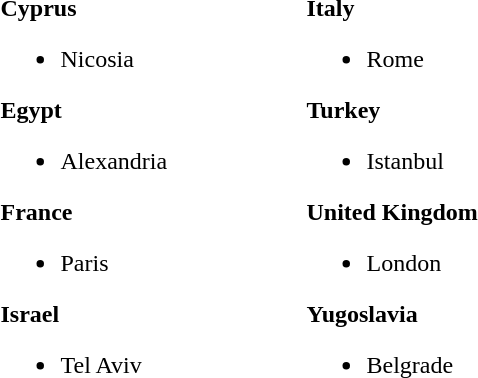<table>
<tr>
<td width="200px"><br> <strong>Cyprus</strong><ul><li>Nicosia</li></ul> <strong>Egypt</strong><ul><li>Alexandria</li></ul> <strong>France</strong><ul><li>Paris</li></ul> <strong>Israel</strong><ul><li>Tel Aviv</li></ul></td>
<td><br> <strong>Italy</strong><ul><li>Rome</li></ul> <strong>Turkey</strong><ul><li>Istanbul</li></ul> <strong>United Kingdom</strong><ul><li>London</li></ul> <strong>Yugoslavia</strong><ul><li>Belgrade</li></ul></td>
</tr>
</table>
